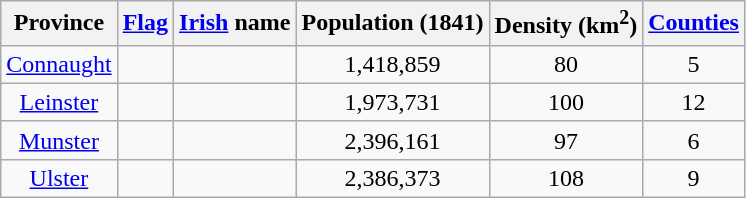<table class="wikitable sortable" align="center" style="text-align: center;">
<tr>
<th>Province</th>
<th><a href='#'>Flag</a></th>
<th><a href='#'>Irish</a> name</th>
<th>Population (1841)</th>
<th>Density (km<sup>2</sup>)</th>
<th><a href='#'>Counties</a></th>
</tr>
<tr>
<td><a href='#'>Connaught</a></td>
<td></td>
<td><br><small></small></td>
<td>1,418,859</td>
<td>80</td>
<td>5</td>
</tr>
<tr>
<td><a href='#'>Leinster</a></td>
<td></td>
<td><br><small></small></td>
<td>1,973,731</td>
<td>100</td>
<td>12</td>
</tr>
<tr>
<td><a href='#'>Munster</a></td>
<td></td>
<td><br><small></small></td>
<td>2,396,161</td>
<td>97</td>
<td>6</td>
</tr>
<tr>
<td><a href='#'>Ulster</a></td>
<td></td>
<td><br><small></small></td>
<td>2,386,373</td>
<td>108</td>
<td>9</td>
</tr>
</table>
